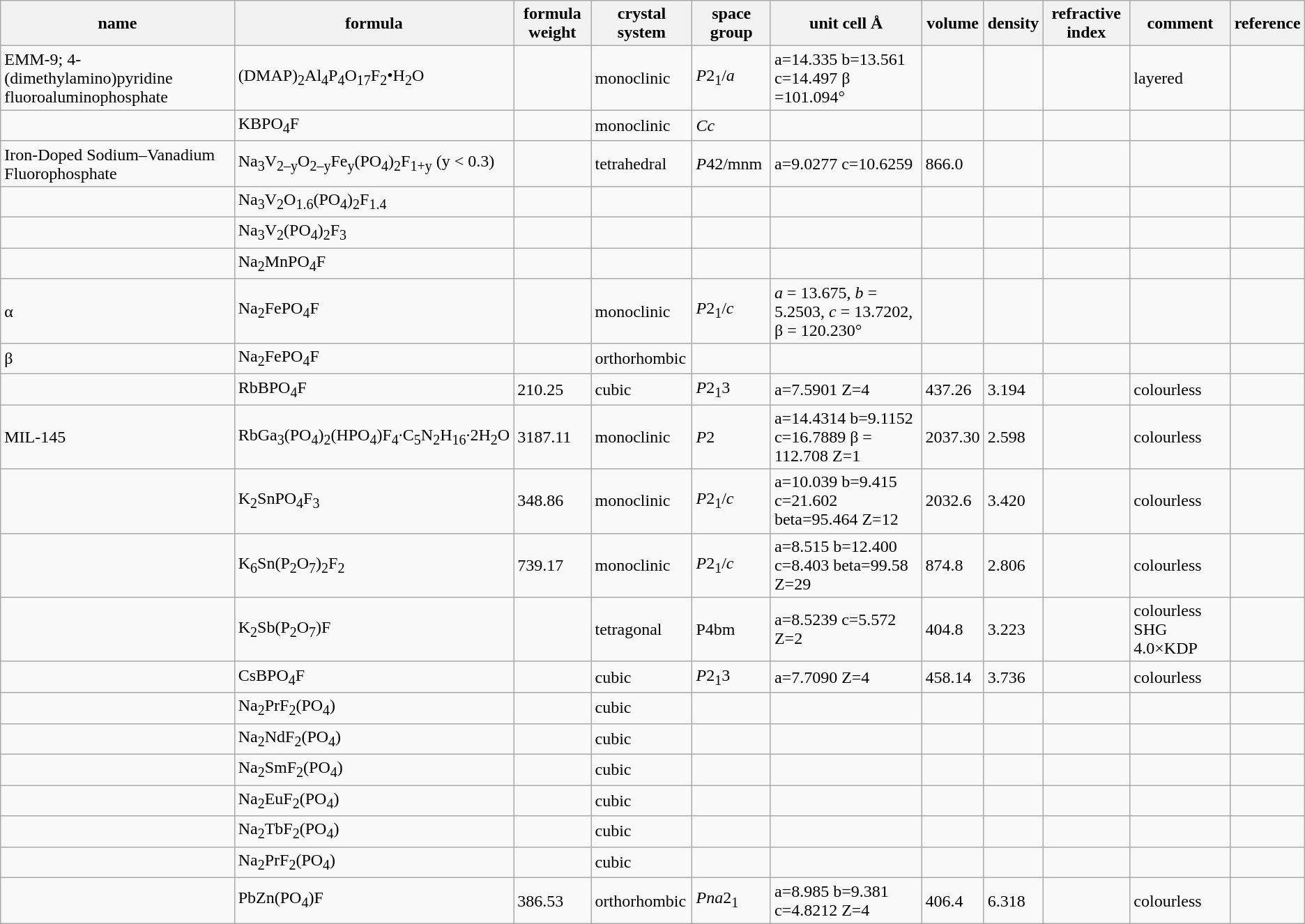<table class="wikitable">
<tr>
<th>name</th>
<th>formula</th>
<th>formula weight</th>
<th>crystal system</th>
<th>space group</th>
<th>unit cell Å</th>
<th>volume</th>
<th>density</th>
<th>refractive index</th>
<th>comment</th>
<th>reference</th>
</tr>
<tr>
<td>EMM-9; 4-(dimethylamino)pyridine fluoroaluminophosphate</td>
<td>(DMAP)<sub>2</sub>Al<sub>4</sub>P<sub>4</sub>O<sub>17</sub>F<sub>2</sub>•H<sub>2</sub>O</td>
<td></td>
<td>monoclinic</td>
<td><em>P</em>2<sub>1</sub>/<em>a</em></td>
<td>a=14.335 b=13.561 c=14.497 β =101.094°</td>
<td></td>
<td></td>
<td></td>
<td>layered</td>
<td></td>
</tr>
<tr>
<td></td>
<td>KBPO<sub>4</sub>F</td>
<td></td>
<td>monoclinic</td>
<td><em>Cc</em></td>
<td></td>
<td></td>
<td></td>
<td></td>
<td></td>
<td></td>
</tr>
<tr>
<td>Iron-Doped Sodium–Vanadium Fluorophosphate</td>
<td>Na<sub>3</sub>V<sub>2–y</sub>O<sub>2–y</sub>Fe<sub>y</sub>(PO<sub>4</sub>)<sub>2</sub>F<sub>1+y</sub> (y < 0.3)</td>
<td></td>
<td>tetrahedral</td>
<td><em>P</em>42/mnm</td>
<td>a=9.0277 c=10.6259</td>
<td>866.0</td>
<td></td>
<td></td>
<td></td>
<td></td>
</tr>
<tr>
<td></td>
<td>Na<sub>3</sub>V<sub>2</sub>O<sub>1.6</sub>(PO<sub>4</sub>)<sub>2</sub>F<sub>1.4</sub></td>
<td></td>
<td></td>
<td></td>
<td></td>
<td></td>
<td></td>
<td></td>
<td></td>
<td></td>
</tr>
<tr>
<td></td>
<td>Na<sub>3</sub>V<sub>2</sub>(PO<sub>4</sub>)<sub>2</sub>F<sub>3</sub></td>
<td></td>
<td></td>
<td></td>
<td></td>
<td></td>
<td></td>
<td></td>
<td></td>
<td></td>
</tr>
<tr>
<td></td>
<td>Na<sub>2</sub>MnPO<sub>4</sub>F</td>
<td></td>
<td></td>
<td></td>
<td></td>
<td></td>
<td></td>
<td></td>
<td></td>
<td></td>
</tr>
<tr>
<td>α</td>
<td>Na<sub>2</sub>FePO<sub>4</sub>F</td>
<td></td>
<td>monoclinic</td>
<td><em>P</em>2<sub>1</sub>/<em>c</em></td>
<td><em>a</em> = 13.675, <em>b</em> = 5.2503, <em>c</em> = 13.7202, β = 120.230°</td>
<td></td>
<td></td>
<td></td>
<td></td>
<td></td>
</tr>
<tr>
<td>β</td>
<td>Na<sub>2</sub>FePO<sub>4</sub>F</td>
<td></td>
<td>orthorhombic</td>
<td></td>
<td></td>
<td></td>
<td></td>
<td></td>
<td></td>
<td></td>
</tr>
<tr>
<td></td>
<td>RbBPO<sub>4</sub>F</td>
<td>210.25</td>
<td>cubic</td>
<td><em>P</em>2<sub>1</sub>3</td>
<td>a=7.5901 Z=4</td>
<td>437.26</td>
<td>3.194</td>
<td></td>
<td>colourless</td>
<td></td>
</tr>
<tr>
<td>MIL-145</td>
<td>RbGa<sub>3</sub>(PO<sub>4</sub>)<sub>2</sub>(HPO<sub>4</sub>)F<sub>4</sub>·C<sub>5</sub>N<sub>2</sub>H<sub>16</sub>·2H<sub>2</sub>O</td>
<td>3187.11</td>
<td>monoclinic</td>
<td><em>P</em>2</td>
<td>a=14.4314 b=9.1152 c=16.7889 β = 112.708 Z=1</td>
<td>2037.30</td>
<td>2.598</td>
<td></td>
<td>colourless</td>
<td></td>
</tr>
<tr>
<td></td>
<td>K<sub>2</sub>SnPO<sub>4</sub>F<sub>3</sub></td>
<td>348.86</td>
<td>monoclinic</td>
<td><em>P</em>2<sub>1</sub>/<em>c</em></td>
<td>a=10.039 b=9.415 c=21.602 beta=95.464 Z=12</td>
<td>2032.6</td>
<td>3.420</td>
<td></td>
<td>colourless</td>
<td></td>
</tr>
<tr>
<td></td>
<td>K<sub>6</sub>Sn(P<sub>2</sub>O<sub>7</sub>)<sub>2</sub>F<sub>2</sub></td>
<td>739.17</td>
<td>monoclinic</td>
<td><em>P</em>2<sub>1</sub>/<em>c</em></td>
<td>a=8.515 b=12.400 c=8.403 beta=99.58  Z=29</td>
<td>874.8</td>
<td>2.806</td>
<td></td>
<td>colourless</td>
<td></td>
</tr>
<tr>
<td></td>
<td>K<sub>2</sub>Sb(P<sub>2</sub>O<sub>7</sub>)F</td>
<td></td>
<td>tetragonal</td>
<td>P4bm</td>
<td>a=8.5239 c=5.572 Z=2</td>
<td>404.8</td>
<td>3.223</td>
<td></td>
<td>colourless SHG 4.0×KDP</td>
<td></td>
</tr>
<tr>
<td></td>
<td>CsBPO<sub>4</sub>F</td>
<td></td>
<td>cubic</td>
<td><em>P</em>2<sub>1</sub>3</td>
<td>a=7.7090 Z=4</td>
<td>458.14</td>
<td>3.736</td>
<td></td>
<td>colourless</td>
<td></td>
</tr>
<tr>
<td></td>
<td>Na<sub>2</sub>PrF<sub>2</sub>(PO<sub>4</sub>)</td>
<td></td>
<td>cubic</td>
<td></td>
<td></td>
<td></td>
<td></td>
<td></td>
<td></td>
<td></td>
</tr>
<tr>
<td></td>
<td>Na<sub>2</sub>NdF<sub>2</sub>(PO<sub>4</sub>)</td>
<td></td>
<td>cubic</td>
<td></td>
<td></td>
<td></td>
<td></td>
<td></td>
<td></td>
<td></td>
</tr>
<tr>
<td></td>
<td>Na<sub>2</sub>SmF<sub>2</sub>(PO<sub>4</sub>)</td>
<td></td>
<td>cubic</td>
<td></td>
<td></td>
<td></td>
<td></td>
<td></td>
<td></td>
<td></td>
</tr>
<tr>
<td></td>
<td>Na<sub>2</sub>EuF<sub>2</sub>(PO<sub>4</sub>)</td>
<td></td>
<td>cubic</td>
<td></td>
<td></td>
<td></td>
<td></td>
<td></td>
<td></td>
<td></td>
</tr>
<tr>
<td></td>
<td>Na<sub>2</sub>TbF<sub>2</sub>(PO<sub>4</sub>)</td>
<td></td>
<td>cubic</td>
<td></td>
<td></td>
<td></td>
<td></td>
<td></td>
<td></td>
<td></td>
</tr>
<tr>
<td></td>
<td>Na<sub>2</sub>PrF<sub>2</sub>(PO<sub>4</sub>)</td>
<td></td>
<td>cubic</td>
<td></td>
<td></td>
<td></td>
<td></td>
<td></td>
<td></td>
<td></td>
</tr>
<tr>
<td></td>
<td>PbZn(PO<sub>4</sub>)F</td>
<td>386.53</td>
<td>orthorhombic</td>
<td><em>Pna</em>2<sub>1</sub></td>
<td>a=8.985 b=9.381 c=4.8212 Z=4</td>
<td>406.4</td>
<td>6.318</td>
<td></td>
<td>colourless</td>
<td></td>
</tr>
</table>
